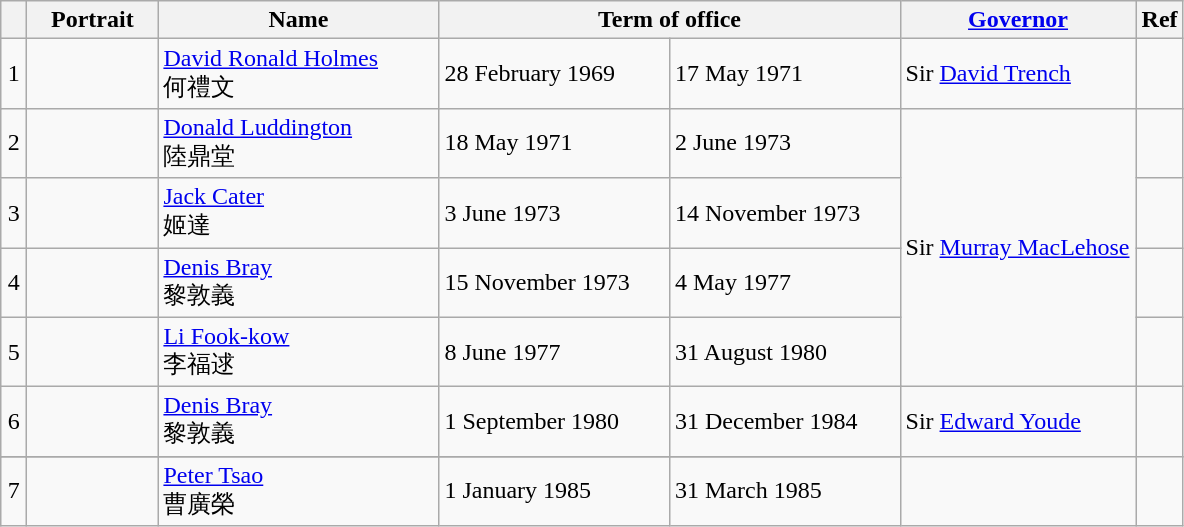<table class="wikitable"  style="text-align:left">
<tr>
<th width=10px></th>
<th width=80px>Portrait</th>
<th width=180px>Name</th>
<th width=300px colspan=2>Term of office</th>
<th width=150px><a href='#'>Governor</a></th>
<th>Ref</th>
</tr>
<tr>
<td align=center>1</td>
<td></td>
<td><a href='#'>David Ronald Holmes</a><br>何禮文</td>
<td>28 February 1969</td>
<td>17 May 1971</td>
<td rowspan=2>Sir <a href='#'>David Trench</a><br></td>
<td></td>
</tr>
<tr>
<td rowspan=2 align=center>2</td>
<td rowspan=2></td>
<td rowspan=2><a href='#'>Donald Luddington</a><br>陸鼎堂</td>
<td rowspan=2>18 May 1971</td>
<td rowspan=2>2 June 1973</td>
<td rowspan=2></td>
</tr>
<tr>
<td rowspan=5>Sir <a href='#'>Murray MacLehose</a><br></td>
</tr>
<tr>
<td align=center>3</td>
<td></td>
<td><a href='#'>Jack Cater</a><br>姬達</td>
<td>3 June 1973</td>
<td>14 November 1973</td>
<td></td>
</tr>
<tr>
<td align=center>4</td>
<td></td>
<td><a href='#'>Denis Bray</a><br>黎敦義</td>
<td>15 November 1973</td>
<td>4 May 1977</td>
<td></td>
</tr>
<tr>
<td align=center>5</td>
<td></td>
<td><a href='#'>Li Fook-kow</a><br>李福逑</td>
<td>8 June 1977</td>
<td>31 August 1980</td>
<td></td>
</tr>
<tr>
<td rowspan=2 align=center>6</td>
<td rowspan=2></td>
<td rowspan=2><a href='#'>Denis Bray</a><br>黎敦義</td>
<td rowspan=2>1 September 1980</td>
<td rowspan=2>31 December 1984</td>
<td rowspan=2></td>
</tr>
<tr>
<td rowspan=2>Sir <a href='#'>Edward Youde</a><br></td>
</tr>
<tr>
</tr>
<tr>
<td rowspan=2 align=center>7</td>
<td rowspan=2></td>
<td><a href='#'>Peter Tsao</a><br>曹廣榮</td>
<td rowspan=2>1 January 1985</td>
<td rowspan=2>31 March 1985</td>
<td rowspan=2></td>
</tr>
</table>
